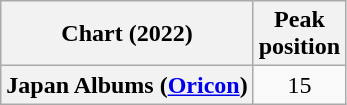<table class="wikitable sortable plainrowheaders" style="text-align:center;">
<tr>
<th scope="col">Chart (2022)</th>
<th scope="col">Peak<br>position</th>
</tr>
<tr>
<th scope="row">Japan Albums (<a href='#'>Oricon</a>)</th>
<td>15</td>
</tr>
</table>
